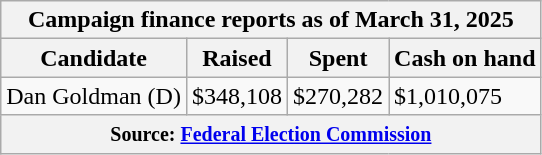<table class="wikitable sortable">
<tr>
<th colspan=4>Campaign finance reports as of March 31, 2025</th>
</tr>
<tr style="text-align:center;">
<th>Candidate</th>
<th>Raised</th>
<th>Spent</th>
<th>Cash on hand</th>
</tr>
<tr>
<td>Dan Goldman (D)</td>
<td>$348,108</td>
<td>$270,282</td>
<td>$1,010,075</td>
</tr>
<tr>
<th colspan="4"><small>Source: <a href='#'>Federal Election Commission</a></small></th>
</tr>
</table>
